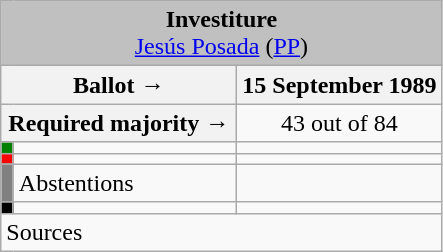<table class="wikitable" style="text-align:center;">
<tr>
<td colspan="3" align="center" bgcolor="#C0C0C0"><strong>Investiture</strong><br><a href='#'>Jesús Posada</a> (<a href='#'>PP</a>)</td>
</tr>
<tr>
<th colspan="2" width="150px">Ballot →</th>
<th>15 September 1989</th>
</tr>
<tr>
<th colspan="2">Required majority →</th>
<td>43 out of 84 </td>
</tr>
<tr>
<th width="1px" style="background:green;"></th>
<td align="left"></td>
<td></td>
</tr>
<tr>
<th style="color:inherit;background:red;"></th>
<td align="left"></td>
<td></td>
</tr>
<tr>
<th style="color:inherit;background:gray;"></th>
<td align="left"><span>Abstentions</span></td>
<td></td>
</tr>
<tr>
<th style="color:inherit;background:black;"></th>
<td align="left"></td>
<td></td>
</tr>
<tr>
<td align="left" colspan="3">Sources</td>
</tr>
</table>
